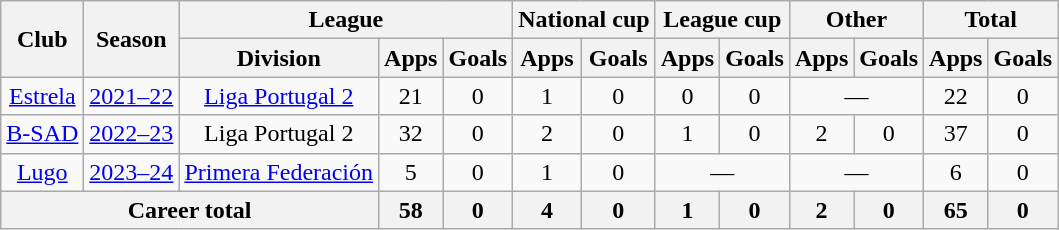<table class="wikitable" style="text-align:center">
<tr>
<th rowspan="2">Club</th>
<th rowspan="2">Season</th>
<th colspan="3">League</th>
<th colspan="2">National cup</th>
<th colspan="2">League cup</th>
<th colspan="2">Other</th>
<th colspan="2">Total</th>
</tr>
<tr>
<th>Division</th>
<th>Apps</th>
<th>Goals</th>
<th>Apps</th>
<th>Goals</th>
<th>Apps</th>
<th>Goals</th>
<th>Apps</th>
<th>Goals</th>
<th>Apps</th>
<th>Goals</th>
</tr>
<tr>
<td><a href='#'>Estrela</a></td>
<td><a href='#'>2021–22</a></td>
<td><a href='#'>Liga Portugal 2</a></td>
<td>21</td>
<td>0</td>
<td>1</td>
<td>0</td>
<td>0</td>
<td>0</td>
<td colspan="2">—</td>
<td>22</td>
<td>0</td>
</tr>
<tr>
<td><a href='#'>B-SAD</a></td>
<td><a href='#'>2022–23</a></td>
<td>Liga Portugal 2</td>
<td>32</td>
<td>0</td>
<td>2</td>
<td>0</td>
<td>1</td>
<td>0</td>
<td>2</td>
<td>0</td>
<td>37</td>
<td>0</td>
</tr>
<tr>
<td rowspan="1"><a href='#'>Lugo</a></td>
<td><a href='#'>2023–24</a></td>
<td rowspan="1"><a href='#'>Primera Federación</a></td>
<td>5</td>
<td>0</td>
<td>1</td>
<td>0</td>
<td colspan="2">—</td>
<td colspan="2">—</td>
<td>6</td>
<td>0</td>
</tr>
<tr>
<th colspan="3">Career total</th>
<th>58</th>
<th>0</th>
<th>4</th>
<th>0</th>
<th>1</th>
<th>0</th>
<th>2</th>
<th>0</th>
<th>65</th>
<th>0</th>
</tr>
</table>
